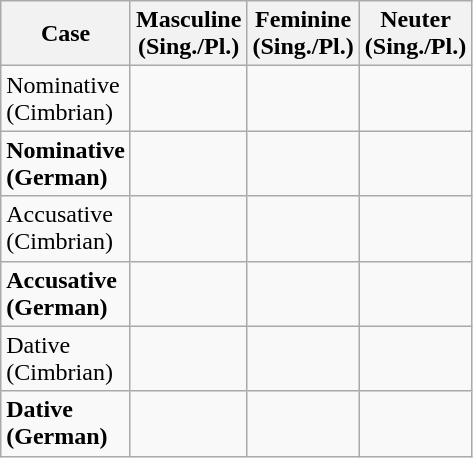<table class="wikitable">
<tr>
<th>Case</th>
<th><strong>Masculine</strong><br><strong>(Sing./Pl.)</strong></th>
<th><strong>Feminine</strong><br><strong>(Sing./Pl.)</strong></th>
<th><strong>Neuter</strong><br><strong>(Sing./Pl.)</strong></th>
</tr>
<tr>
<td>Nominative<br>(Cimbrian)</td>
<td></td>
<td></td>
<td></td>
</tr>
<tr>
<td><strong>Nominative</strong><br><strong>(German)</strong></td>
<td></td>
<td></td>
<td></td>
</tr>
<tr>
<td>Accusative<br>(Cimbrian)</td>
<td></td>
<td></td>
<td></td>
</tr>
<tr>
<td><strong>Accusative</strong><br><strong>(German)</strong></td>
<td></td>
<td></td>
<td></td>
</tr>
<tr>
<td>Dative<br>(Cimbrian)</td>
<td></td>
<td></td>
<td></td>
</tr>
<tr>
<td><strong>Dative</strong><br><strong>(German)</strong></td>
<td></td>
<td></td>
<td></td>
</tr>
</table>
